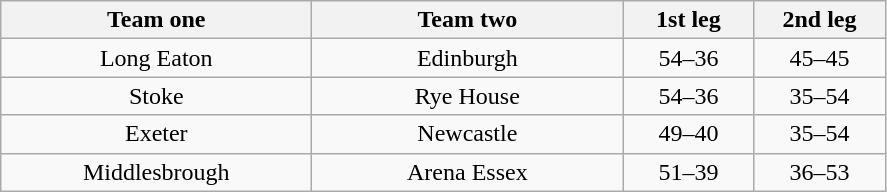<table class="wikitable" style="text-align: center">
<tr>
<th width=200>Team one</th>
<th width=200>Team two</th>
<th width=80>1st leg</th>
<th width=80>2nd leg</th>
</tr>
<tr>
<td>Long Eaton</td>
<td>Edinburgh</td>
<td>54–36</td>
<td>45–45</td>
</tr>
<tr>
<td>Stoke</td>
<td>Rye House</td>
<td>54–36</td>
<td>35–54</td>
</tr>
<tr>
<td>Exeter</td>
<td>Newcastle</td>
<td>49–40</td>
<td>35–54</td>
</tr>
<tr>
<td>Middlesbrough</td>
<td>Arena Essex</td>
<td>51–39</td>
<td>36–53</td>
</tr>
</table>
